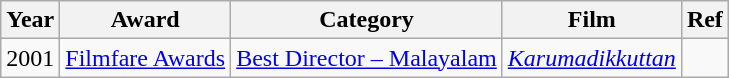<table class="wikitable">
<tr>
<th>Year</th>
<th>Award</th>
<th>Category</th>
<th>Film</th>
<th>Ref</th>
</tr>
<tr>
<td>2001</td>
<td><a href='#'>Filmfare Awards</a></td>
<td><a href='#'>Best Director – Malayalam</a></td>
<td><a href='#'><em>Karumadikkuttan</em></a></td>
<td></td>
</tr>
</table>
